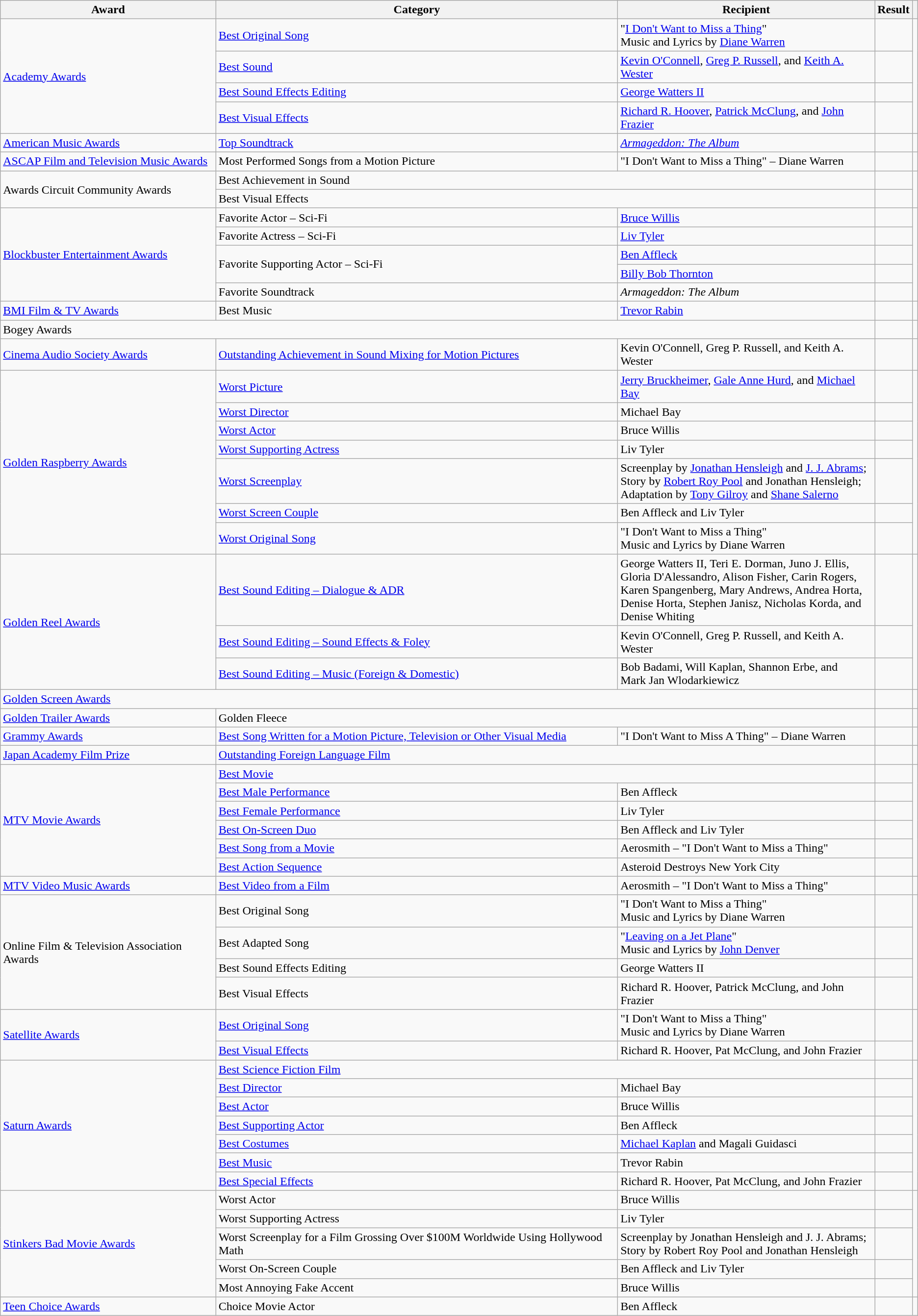<table class="wikitable">
<tr>
<th>Award</th>
<th>Category</th>
<th>Recipient</th>
<th>Result</th>
<th></th>
</tr>
<tr>
<td rowspan="4"><a href='#'>Academy Awards</a></td>
<td><a href='#'>Best Original Song</a></td>
<td>"<a href='#'>I Don't Want to Miss a Thing</a>" <br> Music and Lyrics by <a href='#'>Diane Warren</a></td>
<td></td>
<td align="center" rowspan="4"></td>
</tr>
<tr>
<td><a href='#'>Best Sound</a></td>
<td><a href='#'>Kevin O'Connell</a>, <a href='#'>Greg P. Russell</a>, and <a href='#'>Keith A. Wester</a></td>
<td></td>
</tr>
<tr>
<td><a href='#'>Best Sound Effects Editing</a></td>
<td><a href='#'>George Watters II</a></td>
<td></td>
</tr>
<tr>
<td><a href='#'>Best Visual Effects</a></td>
<td><a href='#'>Richard R. Hoover</a>, <a href='#'>Patrick McClung</a>, and <a href='#'>John Frazier</a></td>
<td></td>
</tr>
<tr>
<td><a href='#'>American Music Awards</a></td>
<td><a href='#'>Top Soundtrack</a></td>
<td><em><a href='#'>Armageddon: The Album</a></em></td>
<td></td>
<td align="center"></td>
</tr>
<tr>
<td><a href='#'>ASCAP Film and Television Music Awards</a></td>
<td>Most Performed Songs from a Motion Picture</td>
<td>"I Don't Want to Miss a Thing" – Diane Warren</td>
<td></td>
<td align="center"></td>
</tr>
<tr>
<td rowspan="2">Awards Circuit Community Awards</td>
<td colspan="2">Best Achievement in Sound</td>
<td></td>
<td align="center" rowspan="2"></td>
</tr>
<tr>
<td colspan="2">Best Visual Effects</td>
<td></td>
</tr>
<tr>
<td rowspan="5"><a href='#'>Blockbuster Entertainment Awards</a></td>
<td>Favorite Actor – Sci-Fi</td>
<td><a href='#'>Bruce Willis</a></td>
<td></td>
<td align="center" rowspan="5"></td>
</tr>
<tr>
<td>Favorite Actress – Sci-Fi</td>
<td><a href='#'>Liv Tyler</a></td>
<td></td>
</tr>
<tr>
<td rowspan=2>Favorite Supporting Actor – Sci-Fi</td>
<td><a href='#'>Ben Affleck</a></td>
<td></td>
</tr>
<tr>
<td><a href='#'>Billy Bob Thornton</a></td>
<td></td>
</tr>
<tr>
<td>Favorite Soundtrack</td>
<td><em>Armageddon: The Album</em></td>
<td></td>
</tr>
<tr>
<td><a href='#'>BMI Film & TV Awards</a></td>
<td>Best Music</td>
<td><a href='#'>Trevor Rabin</a></td>
<td></td>
</tr>
<tr>
<td colspan="3">Bogey Awards</td>
<td></td>
<td align="center"></td>
</tr>
<tr>
<td><a href='#'>Cinema Audio Society Awards</a></td>
<td><a href='#'>Outstanding Achievement in Sound Mixing for Motion Pictures</a></td>
<td>Kevin O'Connell, Greg P. Russell, and Keith A. Wester</td>
<td></td>
<td align="center"></td>
</tr>
<tr>
<td rowspan="7"><a href='#'>Golden Raspberry Awards</a></td>
<td><a href='#'>Worst Picture</a></td>
<td><a href='#'>Jerry Bruckheimer</a>, <a href='#'>Gale Anne Hurd</a>, and <a href='#'>Michael Bay</a></td>
<td></td>
<td align="center" rowspan="7"></td>
</tr>
<tr>
<td><a href='#'>Worst Director</a></td>
<td>Michael Bay</td>
<td></td>
</tr>
<tr>
<td><a href='#'>Worst Actor</a></td>
<td>Bruce Willis </td>
<td></td>
</tr>
<tr>
<td><a href='#'>Worst Supporting Actress</a></td>
<td>Liv Tyler</td>
<td></td>
</tr>
<tr>
<td><a href='#'>Worst Screenplay</a></td>
<td>Screenplay by <a href='#'>Jonathan Hensleigh</a> and <a href='#'>J. J. Abrams</a>; <br> Story by <a href='#'>Robert Roy Pool</a> and Jonathan Hensleigh; <br> Adaptation by <a href='#'>Tony Gilroy</a> and <a href='#'>Shane Salerno</a></td>
<td></td>
</tr>
<tr>
<td><a href='#'>Worst Screen Couple</a></td>
<td>Ben Affleck and Liv Tyler</td>
<td></td>
</tr>
<tr>
<td><a href='#'>Worst Original Song</a></td>
<td>"I Don't Want to Miss a Thing" <br> Music and Lyrics by Diane Warren</td>
<td></td>
</tr>
<tr>
<td rowspan="3"><a href='#'>Golden Reel Awards</a></td>
<td><a href='#'>Best Sound Editing – Dialogue & ADR</a></td>
<td>George Watters II, Teri E. Dorman, Juno J. Ellis, <br> Gloria D'Alessandro, Alison Fisher, Carin Rogers, <br> Karen Spangenberg, Mary Andrews, Andrea Horta, <br> Denise Horta, Stephen Janisz, Nicholas Korda, and <br> Denise Whiting</td>
<td></td>
<td align="center" rowspan="3"></td>
</tr>
<tr>
<td><a href='#'>Best Sound Editing – Sound Effects & Foley</a></td>
<td>Kevin O'Connell, Greg P. Russell, and Keith A. Wester</td>
<td></td>
</tr>
<tr>
<td><a href='#'>Best Sound Editing – Music (Foreign & Domestic)</a></td>
<td>Bob Badami, Will Kaplan, Shannon Erbe, and <br> Mark Jan Wlodarkiewicz</td>
<td></td>
</tr>
<tr>
<td colspan="3"><a href='#'>Golden Screen Awards</a></td>
<td></td>
<td align="center"></td>
</tr>
<tr>
<td><a href='#'>Golden Trailer Awards</a></td>
<td colspan="2">Golden Fleece</td>
<td></td>
<td align="center"></td>
</tr>
<tr>
<td><a href='#'>Grammy Awards</a></td>
<td><a href='#'>Best Song Written for a Motion Picture, Television or Other Visual Media</a></td>
<td>"I Don't Want to Miss A Thing" – Diane Warren</td>
<td></td>
<td align="center"></td>
</tr>
<tr>
<td><a href='#'>Japan Academy Film Prize</a></td>
<td colspan="2"><a href='#'>Outstanding Foreign Language Film</a></td>
<td></td>
<td align="center"></td>
</tr>
<tr>
<td rowspan="6"><a href='#'>MTV Movie Awards</a></td>
<td colspan="2"><a href='#'>Best Movie</a></td>
<td></td>
<td align="center" rowspan="6"> <br></td>
</tr>
<tr>
<td><a href='#'>Best Male Performance</a></td>
<td>Ben Affleck</td>
<td></td>
</tr>
<tr>
<td><a href='#'>Best Female Performance</a></td>
<td>Liv Tyler</td>
<td></td>
</tr>
<tr>
<td><a href='#'>Best On-Screen Duo</a></td>
<td>Ben Affleck and Liv Tyler</td>
<td></td>
</tr>
<tr>
<td><a href='#'>Best Song from a Movie</a></td>
<td>Aerosmith – "I Don't Want to Miss a Thing"</td>
<td></td>
</tr>
<tr>
<td><a href='#'>Best Action Sequence</a></td>
<td>Asteroid Destroys New York City</td>
<td></td>
</tr>
<tr>
<td><a href='#'>MTV Video Music Awards</a></td>
<td><a href='#'>Best Video from a Film</a></td>
<td>Aerosmith – "I Don't Want to Miss a Thing"</td>
<td></td>
<td align="center"></td>
</tr>
<tr>
<td rowspan="4">Online Film & Television Association Awards</td>
<td>Best Original Song</td>
<td>"I Don't Want to Miss a Thing" <br> Music and Lyrics by Diane Warren</td>
<td></td>
<td align="center" rowspan="4"></td>
</tr>
<tr>
<td>Best Adapted Song</td>
<td>"<a href='#'>Leaving on a Jet Plane</a>" <br> Music and Lyrics by <a href='#'>John Denver</a></td>
<td></td>
</tr>
<tr>
<td>Best Sound Effects Editing</td>
<td>George Watters II</td>
<td></td>
</tr>
<tr>
<td>Best Visual Effects</td>
<td>Richard R. Hoover, Patrick McClung, and John Frazier</td>
<td></td>
</tr>
<tr>
<td rowspan="2"><a href='#'>Satellite Awards</a></td>
<td><a href='#'>Best Original Song</a></td>
<td>"I Don't Want to Miss a Thing" <br> Music and Lyrics by Diane Warren</td>
<td></td>
<td align="center" rowspan="2"></td>
</tr>
<tr>
<td><a href='#'>Best Visual Effects</a></td>
<td>Richard R. Hoover, Pat McClung, and John Frazier</td>
<td></td>
</tr>
<tr>
<td rowspan="7"><a href='#'>Saturn Awards</a></td>
<td colspan="2"><a href='#'>Best Science Fiction Film</a></td>
<td></td>
<td align="center" rowspan="7"></td>
</tr>
<tr>
<td><a href='#'>Best Director</a></td>
<td>Michael Bay</td>
<td></td>
</tr>
<tr>
<td><a href='#'>Best Actor</a></td>
<td>Bruce Willis</td>
<td></td>
</tr>
<tr>
<td><a href='#'>Best Supporting Actor</a></td>
<td>Ben Affleck</td>
<td></td>
</tr>
<tr>
<td><a href='#'>Best Costumes</a></td>
<td><a href='#'>Michael Kaplan</a> and Magali Guidasci</td>
<td></td>
</tr>
<tr>
<td><a href='#'>Best Music</a></td>
<td>Trevor Rabin</td>
<td></td>
</tr>
<tr>
<td><a href='#'>Best Special Effects</a></td>
<td>Richard R. Hoover, Pat McClung, and John Frazier</td>
<td></td>
</tr>
<tr>
<td rowspan="5"><a href='#'>Stinkers Bad Movie Awards</a></td>
<td>Worst Actor</td>
<td>Bruce Willis</td>
<td></td>
<td align="center" rowspan="5"></td>
</tr>
<tr>
<td>Worst Supporting Actress</td>
<td>Liv Tyler</td>
<td></td>
</tr>
<tr>
<td>Worst Screenplay for a Film Grossing Over $100M Worldwide Using Hollywood Math</td>
<td>Screenplay by Jonathan Hensleigh and J. J. Abrams; <br> Story by Robert Roy Pool and Jonathan Hensleigh</td>
<td></td>
</tr>
<tr>
<td>Worst On-Screen Couple</td>
<td>Ben Affleck and Liv Tyler</td>
<td></td>
</tr>
<tr>
<td>Most Annoying Fake Accent</td>
<td>Bruce Willis</td>
<td></td>
</tr>
<tr>
<td><a href='#'>Teen Choice Awards</a></td>
<td>Choice Movie Actor</td>
<td>Ben Affleck</td>
<td></td>
<td align="center"></td>
</tr>
</table>
